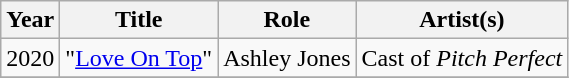<table class="wikitable">
<tr>
<th>Year</th>
<th>Title</th>
<th>Role</th>
<th>Artist(s)</th>
</tr>
<tr>
<td>2020</td>
<td>"<a href='#'>Love On Top</a>"</td>
<td>Ashley Jones</td>
<td>Cast of <em>Pitch Perfect</em></td>
</tr>
<tr>
</tr>
</table>
